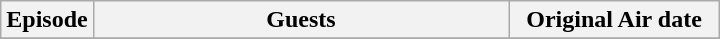<table class="wikitable plainrowheaders" width="480">
<tr>
<th width="10%">Episode</th>
<th width="60%">Guests</th>
<th width="30%">Original Air date</th>
</tr>
<tr>
</tr>
</table>
